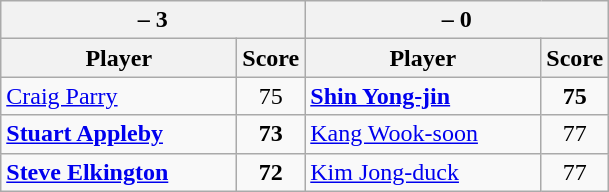<table class=wikitable>
<tr>
<th colspan=2> – 3</th>
<th colspan=2> – 0</th>
</tr>
<tr>
<th width=150>Player</th>
<th>Score</th>
<th width=150>Player</th>
<th>Score</th>
</tr>
<tr>
<td><a href='#'>Craig Parry</a></td>
<td align=center>75</td>
<td><strong><a href='#'>Shin Yong-jin</a></strong></td>
<td align=center><strong>75</strong></td>
</tr>
<tr>
<td><strong><a href='#'>Stuart Appleby</a></strong></td>
<td align=center><strong>73</strong></td>
<td><a href='#'>Kang Wook-soon</a></td>
<td align=center>77</td>
</tr>
<tr>
<td><strong><a href='#'>Steve Elkington</a></strong></td>
<td align=center><strong>72</strong></td>
<td><a href='#'>Kim Jong-duck</a></td>
<td align=center>77</td>
</tr>
</table>
